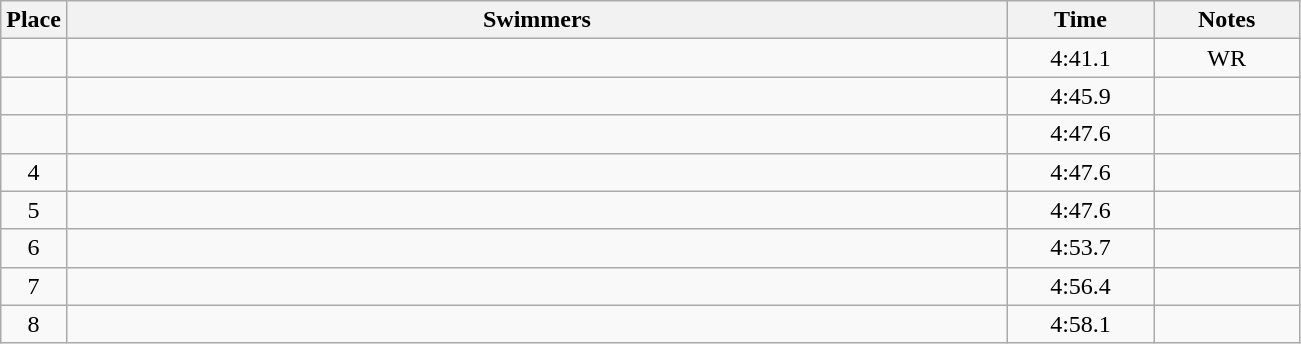<table class=wikitable style="text-align:center">
<tr>
<th>Place</th>
<th width=620>Swimmers</th>
<th width=90>Time</th>
<th width=90>Notes</th>
</tr>
<tr>
<td></td>
<td align=left></td>
<td>4:41.1</td>
<td>WR</td>
</tr>
<tr>
<td></td>
<td align=left></td>
<td>4:45.9</td>
<td></td>
</tr>
<tr>
<td></td>
<td align=left></td>
<td>4:47.6</td>
<td></td>
</tr>
<tr>
<td>4</td>
<td align=left></td>
<td>4:47.6</td>
<td></td>
</tr>
<tr>
<td>5</td>
<td align=left></td>
<td>4:47.6</td>
<td></td>
</tr>
<tr>
<td>6</td>
<td align=left></td>
<td>4:53.7</td>
<td></td>
</tr>
<tr>
<td>7</td>
<td align=left></td>
<td>4:56.4</td>
<td></td>
</tr>
<tr>
<td>8</td>
<td align=left></td>
<td>4:58.1</td>
<td></td>
</tr>
</table>
